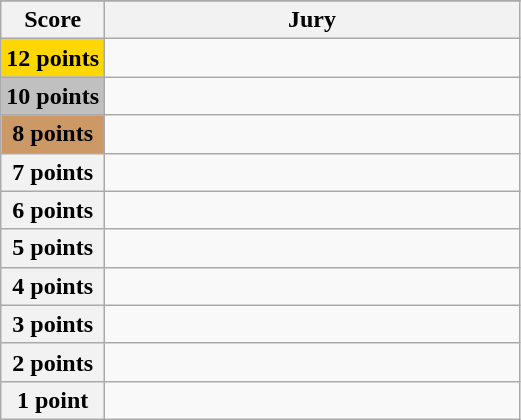<table class="wikitable">
<tr>
</tr>
<tr>
<th scope="col" width="20%">Score</th>
<th scope="col" width="80%">Jury</th>
</tr>
<tr>
<th scope="row" style="background:gold">12 points</th>
<td></td>
</tr>
<tr>
<th scope="row" style="background:silver">10 points</th>
<td></td>
</tr>
<tr>
<th scope="row" style="background:#CC9966">8 points</th>
<td></td>
</tr>
<tr>
<th scope="row">7 points</th>
<td></td>
</tr>
<tr>
<th scope="row">6 points</th>
<td></td>
</tr>
<tr>
<th scope="row">5 points</th>
<td></td>
</tr>
<tr>
<th scope="row">4 points</th>
<td></td>
</tr>
<tr>
<th scope="row">3 points</th>
<td></td>
</tr>
<tr>
<th scope="row">2 points</th>
<td></td>
</tr>
<tr>
<th scope="row">1 point</th>
<td></td>
</tr>
</table>
